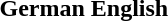<table>
<tr>
<th>German</th>
<th>English</th>
</tr>
<tr>
<td style="padding-right: 1em"></td>
<td></td>
</tr>
</table>
